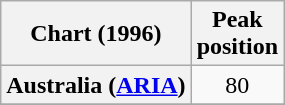<table class="wikitable sortable plainrowheaders" style="text-align:center">
<tr>
<th scope="col">Chart (1996)</th>
<th scope="col">Peak<br>position</th>
</tr>
<tr>
<th scope="row">Australia (<a href='#'>ARIA</a>)</th>
<td>80</td>
</tr>
<tr>
</tr>
<tr>
</tr>
</table>
